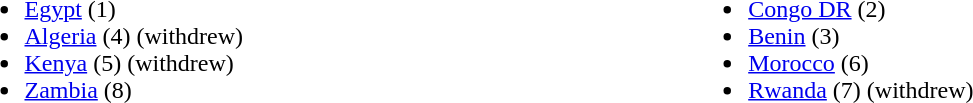<table>
<tr>
<td valign="top" width=20%><br><ul><li> <a href='#'>Egypt</a> (1)</li><li> <a href='#'>Algeria</a> (4) (withdrew)</li><li> <a href='#'>Kenya</a> (5) (withdrew)</li><li> <a href='#'>Zambia</a> (8)</li></ul></td>
<td valign="top" width=20%><br><ul><li> <a href='#'>Congo DR</a> (2)</li><li> <a href='#'>Benin</a> (3)</li><li> <a href='#'>Morocco</a> (6)</li><li> <a href='#'>Rwanda</a> (7) (withdrew)</li></ul></td>
</tr>
</table>
